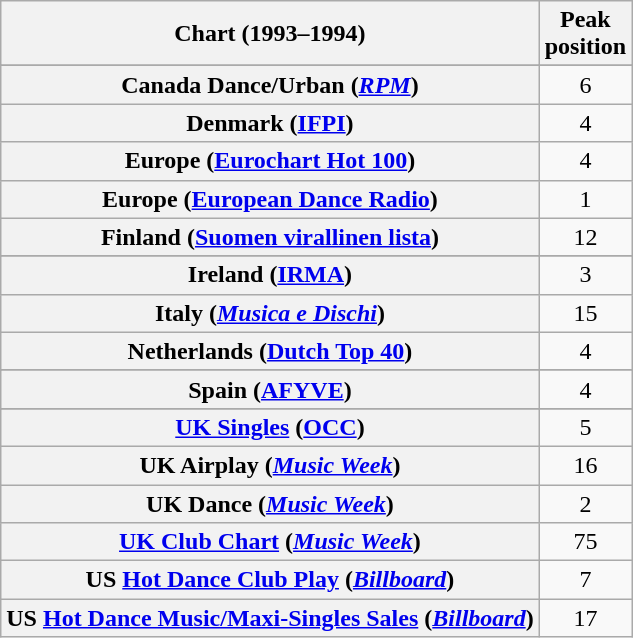<table class="wikitable sortable plainrowheaders" style="text-align:center">
<tr>
<th>Chart (1993–1994)</th>
<th>Peak<br>position</th>
</tr>
<tr>
</tr>
<tr>
</tr>
<tr>
</tr>
<tr>
<th scope="row">Canada Dance/Urban (<em><a href='#'>RPM</a></em>)</th>
<td>6</td>
</tr>
<tr>
<th scope="row">Denmark (<a href='#'>IFPI</a>)</th>
<td>4</td>
</tr>
<tr>
<th scope="row">Europe (<a href='#'>Eurochart Hot 100</a>)</th>
<td>4</td>
</tr>
<tr>
<th scope="row">Europe (<a href='#'>European Dance Radio</a>)</th>
<td>1</td>
</tr>
<tr>
<th scope="row">Finland (<a href='#'>Suomen virallinen lista</a>)</th>
<td>12</td>
</tr>
<tr>
</tr>
<tr>
</tr>
<tr>
<th scope="row">Ireland (<a href='#'>IRMA</a>)</th>
<td>3</td>
</tr>
<tr>
<th scope="row">Italy (<em><a href='#'>Musica e Dischi</a></em>)</th>
<td>15</td>
</tr>
<tr>
<th scope="row">Netherlands (<a href='#'>Dutch Top 40</a>)</th>
<td>4</td>
</tr>
<tr>
</tr>
<tr>
<th scope="row">Spain (<a href='#'>AFYVE</a>)</th>
<td>4</td>
</tr>
<tr>
</tr>
<tr>
</tr>
<tr>
<th scope="row"><a href='#'>UK Singles</a> (<a href='#'>OCC</a>)</th>
<td>5</td>
</tr>
<tr>
<th scope="row">UK Airplay (<em><a href='#'>Music Week</a></em>)</th>
<td>16</td>
</tr>
<tr>
<th scope="row">UK Dance (<em><a href='#'>Music Week</a></em>)</th>
<td>2</td>
</tr>
<tr>
<th scope="row"><a href='#'>UK Club Chart</a> (<em><a href='#'>Music Week</a></em>)</th>
<td>75</td>
</tr>
<tr>
<th scope="row">US <a href='#'>Hot Dance Club Play</a> (<em><a href='#'>Billboard</a></em>)</th>
<td>7</td>
</tr>
<tr>
<th scope="row">US <a href='#'>Hot Dance Music/Maxi-Singles Sales</a> (<em><a href='#'>Billboard</a></em>)</th>
<td>17</td>
</tr>
</table>
